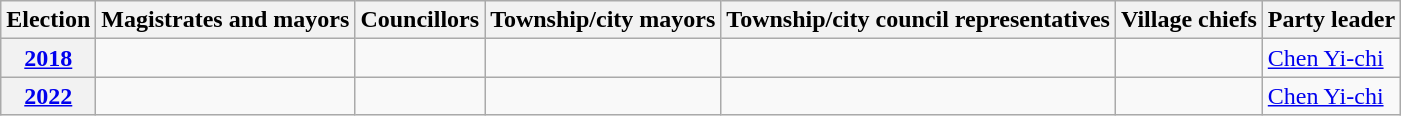<table class=wikitable>
<tr>
<th>Election</th>
<th>Magistrates and mayors</th>
<th>Councillors</th>
<th>Township/city mayors</th>
<th>Township/city council representatives</th>
<th>Village chiefs</th>
<th>Party leader</th>
</tr>
<tr>
<th><a href='#'>2018</a><br></th>
<td></td>
<td></td>
<td></td>
<td></td>
<td></td>
<td><a href='#'>Chen Yi-chi</a></td>
</tr>
<tr>
<th><a href='#'>2022</a><br></th>
<td></td>
<td></td>
<td></td>
<td></td>
<td></td>
<td><a href='#'>Chen Yi-chi</a></td>
</tr>
</table>
